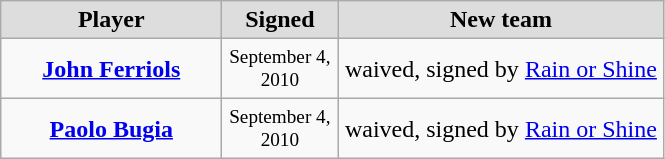<table class="wikitable" style="text-align: center">
<tr align="center" bgcolor="#dddddd">
<td style="width:140px"><strong>Player</strong></td>
<td style="width:70px"><strong>Signed</strong></td>
<td style="width:210px"><strong>New team</strong></td>
</tr>
<tr style="height:40px">
<td><strong><a href='#'>John Ferriols</a></strong></td>
<td style="font-size: 80%">September 4, 2010</td>
<td>waived, signed by <a href='#'>Rain or Shine</a></td>
</tr>
<tr style="height:40px">
<td><strong><a href='#'>Paolo Bugia</a></strong></td>
<td style="font-size: 80%">September 4, 2010</td>
<td>waived, signed by <a href='#'>Rain or Shine</a></td>
</tr>
</table>
